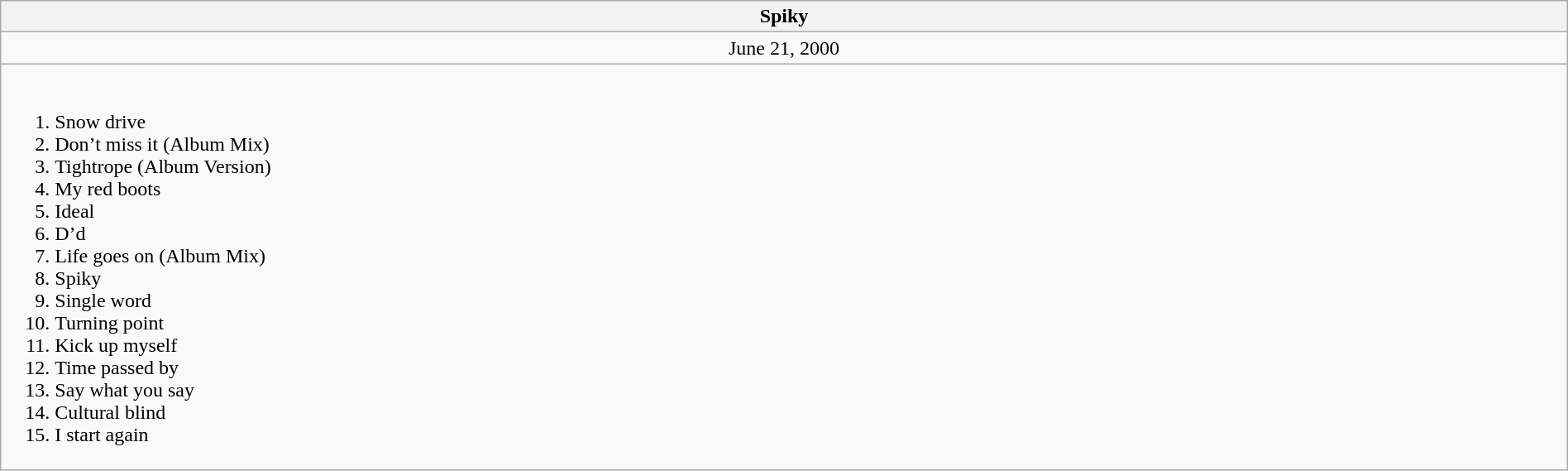<table class="wikitable" style="width:100%">
<tr>
<th>Spiky</th>
</tr>
<tr>
<td style="text-align:center">June 21, 2000</td>
</tr>
<tr>
<td><br><ol><li>Snow drive</li><li>Don’t miss it (Album Mix)</li><li>Tightrope (Album Version)</li><li>My red boots</li><li>Ideal</li><li>D’d</li><li>Life goes on (Album Mix)</li><li>Spiky</li><li>Single word</li><li>Turning point</li><li>Kick up myself</li><li>Time passed by</li><li>Say what you say</li><li>Cultural blind</li><li>I start again</li></ol></td>
</tr>
</table>
